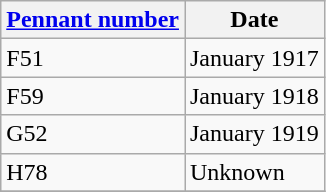<table class="wikitable" style="text-align:left">
<tr>
<th scope="col"><a href='#'>Pennant number</a></th>
<th>Date</th>
</tr>
<tr>
<td>F51</td>
<td>January 1917</td>
</tr>
<tr>
<td>F59</td>
<td>January 1918</td>
</tr>
<tr>
<td>G52</td>
<td>January 1919</td>
</tr>
<tr>
<td>H78</td>
<td>Unknown</td>
</tr>
<tr>
</tr>
</table>
